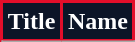<table class="wikitable sortable">
<tr>
<th style="background:#0C1527; color:#FFFFFF; border:2px solid #E20E2A;" scope=col>Title</th>
<th style="background:#0C1527; color:#FFFFFF; border:2px solid #E20E2A;" scope=col>Name</th>
</tr>
<tr>
</tr>
<tr>
</tr>
<tr>
</tr>
<tr>
</tr>
<tr>
</tr>
<tr>
</tr>
<tr>
</tr>
<tr>
</tr>
<tr>
</tr>
<tr>
</tr>
<tr>
</tr>
</table>
